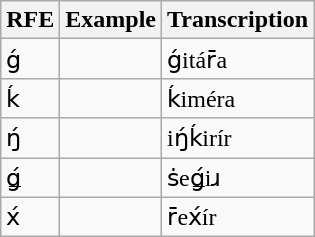<table class="wikitable">
<tr>
<th scope="col">RFE</th>
<th scope="col">Example</th>
<th scope="col">Transcription</th>
</tr>
<tr>
<td>ǵ</td>
<td></td>
<td>ǵitár̄a</td>
</tr>
<tr>
<td>ḱ</td>
<td></td>
<td>ḱiméra</td>
</tr>
<tr>
<td>ŋ́</td>
<td></td>
<td>iŋ́ḱirír</td>
</tr>
<tr>
<td>ǥ́</td>
<td></td>
<td>ṡeǥ́iɹ</td>
</tr>
<tr>
<td>x́</td>
<td></td>
<td>r̄ex́ír</td>
</tr>
</table>
